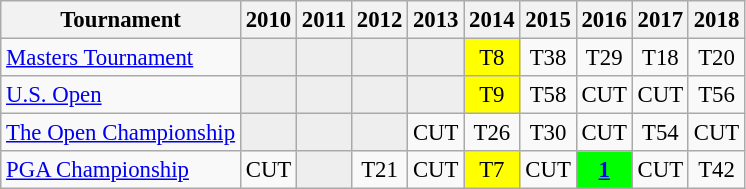<table class="wikitable" style="font-size:95%;text-align:center;">
<tr>
<th>Tournament</th>
<th>2010</th>
<th>2011</th>
<th>2012</th>
<th>2013</th>
<th>2014</th>
<th>2015</th>
<th>2016</th>
<th>2017</th>
<th>2018</th>
</tr>
<tr>
<td align=left><a href='#'>Masters Tournament</a></td>
<td style="background:#eeeeee;"></td>
<td style="background:#eeeeee;"></td>
<td style="background:#eeeeee;"></td>
<td style="background:#eeeeee;"></td>
<td style="background:yellow;">T8</td>
<td>T38</td>
<td>T29</td>
<td>T18</td>
<td>T20</td>
</tr>
<tr>
<td align=left><a href='#'>U.S. Open</a></td>
<td style="background:#eeeeee;"></td>
<td style="background:#eeeeee;"></td>
<td style="background:#eeeeee;"></td>
<td style="background:#eeeeee;"></td>
<td style="background:yellow;">T9</td>
<td>T58</td>
<td>CUT</td>
<td>CUT</td>
<td>T56</td>
</tr>
<tr>
<td align=left><a href='#'>The Open Championship</a></td>
<td style="background:#eeeeee;"></td>
<td style="background:#eeeeee;"></td>
<td style="background:#eeeeee;"></td>
<td>CUT</td>
<td>T26</td>
<td>T30</td>
<td>CUT</td>
<td>T54</td>
<td>CUT</td>
</tr>
<tr>
<td align=left><a href='#'>PGA Championship</a></td>
<td>CUT</td>
<td style="background:#eeeeee;"></td>
<td>T21</td>
<td>CUT</td>
<td style="background:yellow;">T7</td>
<td>CUT</td>
<td style="background:lime;"><strong><a href='#'>1</a></strong></td>
<td>CUT</td>
<td>T42</td>
</tr>
</table>
